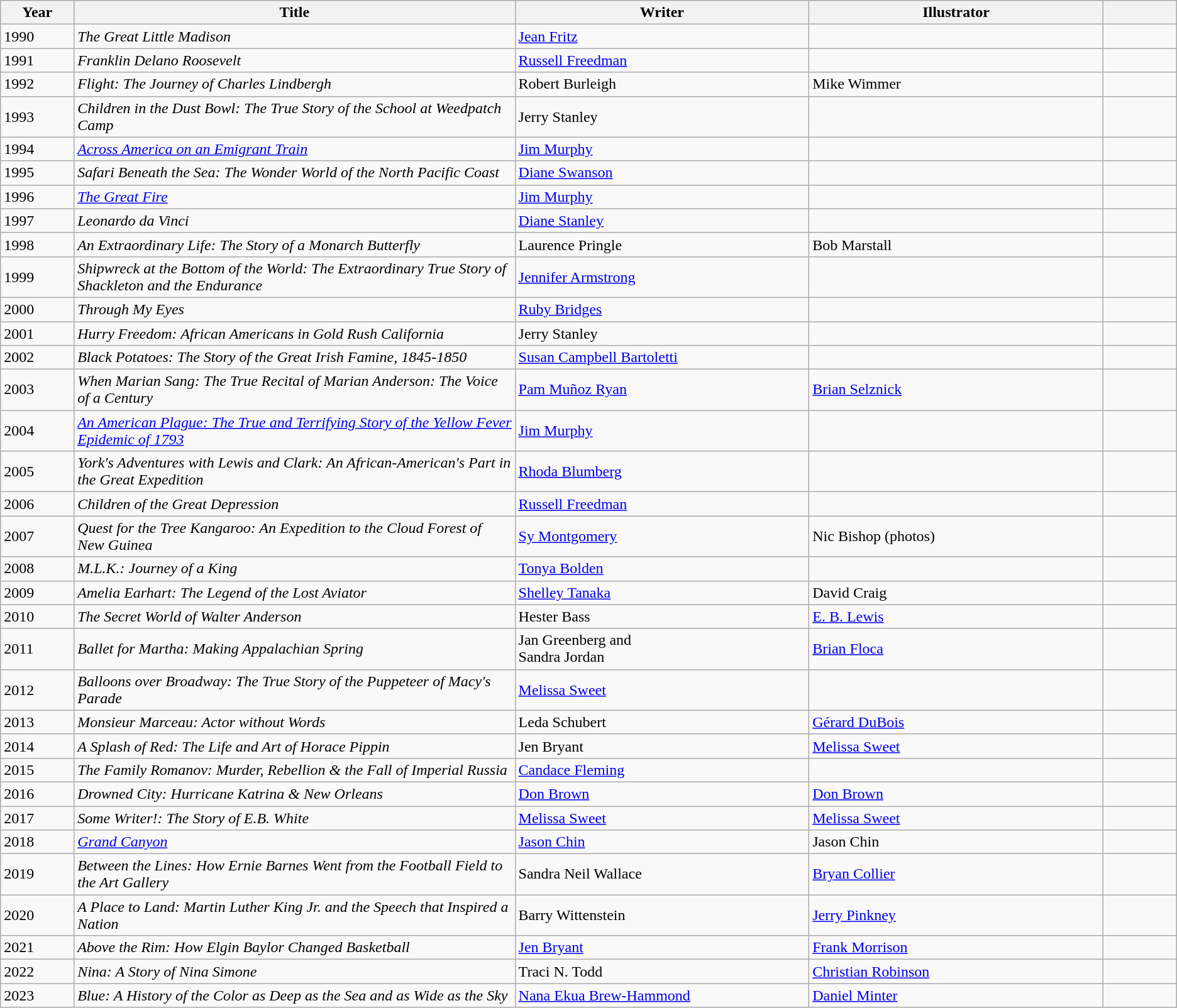<table class="wikitable">
<tr>
<th scope="col" width="5%">Year</th>
<th scope="col" width="30%">Title</th>
<th scope="col" width="20%">Writer</th>
<th scope="col" width="20%">Illustrator</th>
<th scope="col" width="5%"></th>
</tr>
<tr>
<td>1990</td>
<td><em>The Great Little Madison</em></td>
<td><a href='#'>Jean Fritz</a></td>
<td></td>
<td></td>
</tr>
<tr>
<td>1991</td>
<td><em>Franklin Delano Roosevelt</em></td>
<td><a href='#'>Russell Freedman</a></td>
<td></td>
<td></td>
</tr>
<tr>
<td>1992</td>
<td><em>Flight: The Journey of Charles Lindbergh</em></td>
<td>Robert Burleigh</td>
<td>Mike Wimmer</td>
<td></td>
</tr>
<tr>
<td>1993</td>
<td><em>Children in the Dust Bowl: The True Story of the School at Weedpatch Camp</em></td>
<td>Jerry Stanley</td>
<td></td>
<td></td>
</tr>
<tr>
<td>1994</td>
<td><em><a href='#'>Across America on an Emigrant Train</a></em></td>
<td><a href='#'>Jim Murphy</a></td>
<td></td>
<td></td>
</tr>
<tr>
<td>1995</td>
<td><em>Safari Beneath the Sea: The Wonder World of the North Pacific Coast</em></td>
<td><a href='#'>Diane Swanson</a></td>
<td></td>
<td></td>
</tr>
<tr>
<td>1996</td>
<td><em><a href='#'>The Great Fire</a></em></td>
<td><a href='#'>Jim Murphy</a></td>
<td></td>
<td></td>
</tr>
<tr>
<td>1997</td>
<td><em>Leonardo da Vinci</em></td>
<td><a href='#'>Diane Stanley</a></td>
<td></td>
<td></td>
</tr>
<tr>
<td>1998</td>
<td><em>An Extraordinary Life: The Story of a Monarch Butterfly</em></td>
<td>Laurence Pringle</td>
<td>Bob Marstall</td>
<td></td>
</tr>
<tr>
<td>1999</td>
<td><em>Shipwreck at the Bottom of the World: The Extraordinary True Story of Shackleton and the Endurance</em> </td>
<td><a href='#'>Jennifer Armstrong</a></td>
<td></td>
<td></td>
</tr>
<tr>
<td>2000</td>
<td><em>Through My Eyes</em></td>
<td><a href='#'>Ruby Bridges</a></td>
<td></td>
<td></td>
</tr>
<tr>
<td>2001</td>
<td><em>Hurry Freedom: African Americans in Gold Rush California</em></td>
<td>Jerry Stanley</td>
<td></td>
<td></td>
</tr>
<tr>
<td>2002</td>
<td><em>Black Potatoes: The Story of the Great Irish Famine, 1845-1850</em></td>
<td><a href='#'>Susan Campbell Bartoletti</a></td>
<td></td>
<td></td>
</tr>
<tr>
<td>2003</td>
<td><em>When Marian Sang: The True Recital of Marian Anderson: The Voice of a Century</em></td>
<td><a href='#'>Pam Muñoz Ryan</a></td>
<td><a href='#'>Brian Selznick</a></td>
<td></td>
</tr>
<tr>
<td>2004</td>
<td><em><a href='#'>An American Plague: The True and Terrifying Story of the Yellow Fever Epidemic of 1793</a></em></td>
<td><a href='#'>Jim Murphy</a></td>
<td></td>
<td></td>
</tr>
<tr>
<td>2005</td>
<td><em>York's Adventures with Lewis and Clark: An African-American's Part in the Great Expedition</em></td>
<td><a href='#'>Rhoda Blumberg</a></td>
<td></td>
<td></td>
</tr>
<tr>
<td>2006</td>
<td><em>Children of the Great Depression</em></td>
<td><a href='#'>Russell Freedman</a></td>
<td></td>
<td></td>
</tr>
<tr>
<td>2007</td>
<td><em>Quest for the Tree Kangaroo: An Expedition to the Cloud Forest of New Guinea</em></td>
<td><a href='#'>Sy Montgomery</a></td>
<td>Nic Bishop (photos)</td>
<td></td>
</tr>
<tr>
<td>2008</td>
<td><em>M.L.K.: Journey of a King</em></td>
<td><a href='#'>Tonya Bolden</a></td>
<td></td>
<td></td>
</tr>
<tr>
<td>2009</td>
<td><em>Amelia Earhart: The Legend of the Lost Aviator</em></td>
<td><a href='#'>Shelley Tanaka</a></td>
<td>David Craig</td>
<td></td>
</tr>
<tr>
<td>2010</td>
<td><em>The Secret World of Walter Anderson</em></td>
<td>Hester Bass</td>
<td><a href='#'>E. B. Lewis</a></td>
<td></td>
</tr>
<tr>
<td>2011</td>
<td><em>Ballet for Martha: Making Appalachian Spring</em></td>
<td>Jan Greenberg and <br>Sandra Jordan</td>
<td><a href='#'>Brian Floca</a></td>
<td></td>
</tr>
<tr>
<td>2012</td>
<td><em>Balloons over Broadway: The True Story of the Puppeteer of Macy's Parade</em></td>
<td><a href='#'>Melissa Sweet</a></td>
<td></td>
<td></td>
</tr>
<tr>
<td>2013</td>
<td><em>Monsieur Marceau: Actor without Words</em></td>
<td>Leda Schubert</td>
<td><a href='#'>Gérard DuBois</a></td>
<td></td>
</tr>
<tr>
<td>2014</td>
<td><em>A Splash of Red: The Life and Art of Horace Pippin</em></td>
<td>Jen Bryant</td>
<td><a href='#'>Melissa Sweet</a></td>
<td></td>
</tr>
<tr>
<td>2015</td>
<td><em>The Family Romanov: Murder, Rebellion & the Fall of Imperial Russia</em></td>
<td><a href='#'>Candace Fleming</a></td>
<td></td>
<td></td>
</tr>
<tr>
<td>2016</td>
<td><em>Drowned City: Hurricane Katrina & New Orleans</em></td>
<td><a href='#'>Don Brown</a></td>
<td><a href='#'>Don Brown</a></td>
<td></td>
</tr>
<tr>
<td>2017</td>
<td><em>Some Writer!: The Story of E.B. White</em></td>
<td><a href='#'>Melissa Sweet</a></td>
<td><a href='#'>Melissa Sweet</a></td>
<td></td>
</tr>
<tr>
<td>2018</td>
<td><em><a href='#'>Grand Canyon</a></em></td>
<td><a href='#'>Jason Chin</a></td>
<td>Jason Chin</td>
<td></td>
</tr>
<tr>
<td>2019</td>
<td><em>Between the Lines: How Ernie Barnes Went from the Football Field to the Art Gallery</em></td>
<td>Sandra Neil Wallace</td>
<td><a href='#'>Bryan Collier</a></td>
<td></td>
</tr>
<tr>
<td>2020</td>
<td><em>A Place to Land: Martin Luther King Jr. and the Speech that Inspired a Nation</em></td>
<td>Barry Wittenstein</td>
<td><a href='#'>Jerry Pinkney</a></td>
<td></td>
</tr>
<tr>
<td>2021</td>
<td><em>Above the Rim: How Elgin Baylor Changed Basketball</em></td>
<td><a href='#'>Jen Bryant</a></td>
<td><a href='#'>Frank Morrison</a></td>
<td></td>
</tr>
<tr>
<td>2022</td>
<td><em>Nina: A Story of Nina Simone</em></td>
<td>Traci N. Todd</td>
<td><a href='#'>Christian Robinson</a></td>
<td></td>
</tr>
<tr>
<td>2023</td>
<td><em>Blue: A History of the Color as Deep as the Sea and as Wide as the Sky</em></td>
<td><a href='#'>Nana Ekua Brew-Hammond</a></td>
<td><a href='#'>Daniel Minter</a></td>
<td></td>
</tr>
</table>
